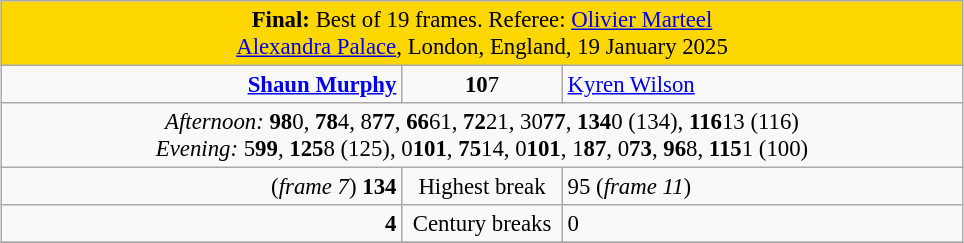<table class="wikitable" style="font-size: 95%; margin: 1em auto 1em auto;">
<tr>
<td colspan="3" align="center" bgcolor="#ffd700"><strong>Final:</strong> Best of 19 frames. Referee: <a href='#'>Olivier Marteel</a><br><a href='#'>Alexandra Palace</a>, London, England, 19 January 2025</td>
</tr>
<tr>
<td width="260" align="right"><strong><a href='#'>Shaun Murphy</a></strong> <br></td>
<td width="100" align="center"><strong>10</strong>7</td>
<td width="260"><a href='#'>Kyren Wilson</a> <br></td>
</tr>
<tr>
<td colspan="3" align="center" style="font-size: 100%"><em>Afternoon:</em> <strong>98</strong>0, <strong>78</strong>4, 8<strong>77</strong>, <strong>66</strong>61, <strong>72</strong>21, 30<strong>77</strong>, <strong>134</strong>0 (134), <strong>116</strong>13 (116)<br><em>Evening:</em> 5<strong>99</strong>, <strong>125</strong>8 (125), 0<strong>101</strong>, <strong>75</strong>14, 0<strong>101</strong>, 1<strong>87</strong>, 0<strong>73</strong>, <strong>96</strong>8, <strong>115</strong>1 (100)</td>
</tr>
<tr>
<td align="right">(<em>frame 7</em>) <strong>134</strong></td>
<td align="center">Highest break</td>
<td>95 (<em>frame 11</em>)</td>
</tr>
<tr>
<td align="right"><strong>4</strong></td>
<td align="center">Century breaks</td>
<td>0</td>
</tr>
<tr>
</tr>
</table>
